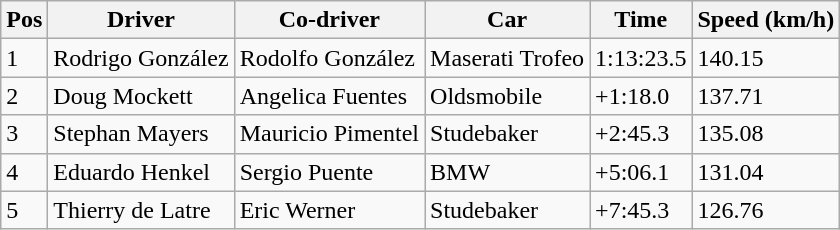<table class="wikitable">
<tr>
<th>Pos</th>
<th>Driver</th>
<th>Co-driver</th>
<th>Car</th>
<th>Time</th>
<th>Speed (km/h)</th>
</tr>
<tr>
<td>1</td>
<td> Rodrigo González</td>
<td> Rodolfo González</td>
<td>Maserati Trofeo</td>
<td>1:13:23.5</td>
<td>140.15</td>
</tr>
<tr>
<td>2</td>
<td> Doug Mockett</td>
<td> Angelica Fuentes</td>
<td>Oldsmobile</td>
<td>+1:18.0</td>
<td>137.71</td>
</tr>
<tr>
<td>3</td>
<td> Stephan Mayers</td>
<td> Mauricio Pimentel</td>
<td>Studebaker</td>
<td>+2:45.3</td>
<td>135.08</td>
</tr>
<tr>
<td>4</td>
<td> Eduardo Henkel</td>
<td> Sergio Puente</td>
<td>BMW</td>
<td>+5:06.1</td>
<td>131.04</td>
</tr>
<tr>
<td>5</td>
<td> Thierry de Latre</td>
<td> Eric Werner</td>
<td>Studebaker</td>
<td>+7:45.3</td>
<td>126.76</td>
</tr>
</table>
